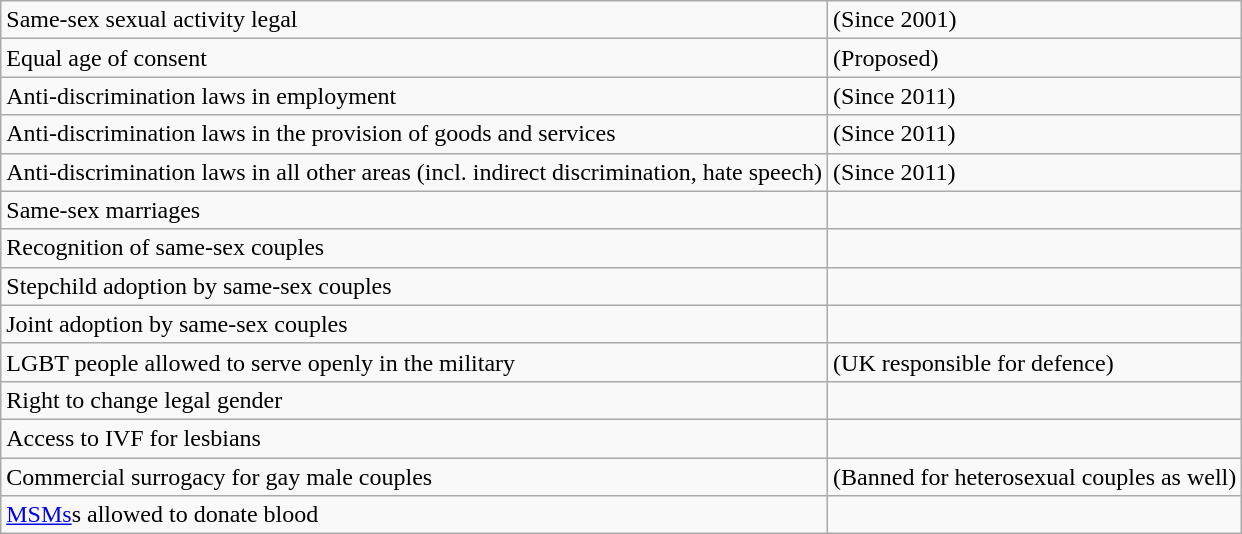<table class="wikitable">
<tr>
<td>Same-sex sexual activity legal</td>
<td> (Since 2001)</td>
</tr>
<tr>
<td>Equal age of consent</td>
<td> (Proposed)</td>
</tr>
<tr>
<td>Anti-discrimination laws in employment</td>
<td> (Since 2011)</td>
</tr>
<tr>
<td>Anti-discrimination laws in the provision of goods and services</td>
<td> (Since 2011)</td>
</tr>
<tr>
<td>Anti-discrimination laws in all other areas (incl. indirect discrimination, hate speech)</td>
<td> (Since 2011)</td>
</tr>
<tr>
<td>Same-sex marriages</td>
<td></td>
</tr>
<tr>
<td>Recognition of same-sex couples</td>
<td></td>
</tr>
<tr>
<td>Stepchild adoption by same-sex couples</td>
<td></td>
</tr>
<tr>
<td>Joint adoption by same-sex couples</td>
<td></td>
</tr>
<tr>
<td>LGBT people allowed to serve openly in the military</td>
<td> (UK responsible for defence)</td>
</tr>
<tr>
<td>Right to change legal gender</td>
<td></td>
</tr>
<tr>
<td>Access to IVF for lesbians</td>
<td></td>
</tr>
<tr>
<td>Commercial surrogacy for gay male couples</td>
<td> (Banned for heterosexual couples as well)</td>
</tr>
<tr>
<td><a href='#'>MSMs</a>s allowed to donate blood</td>
<td></td>
</tr>
</table>
